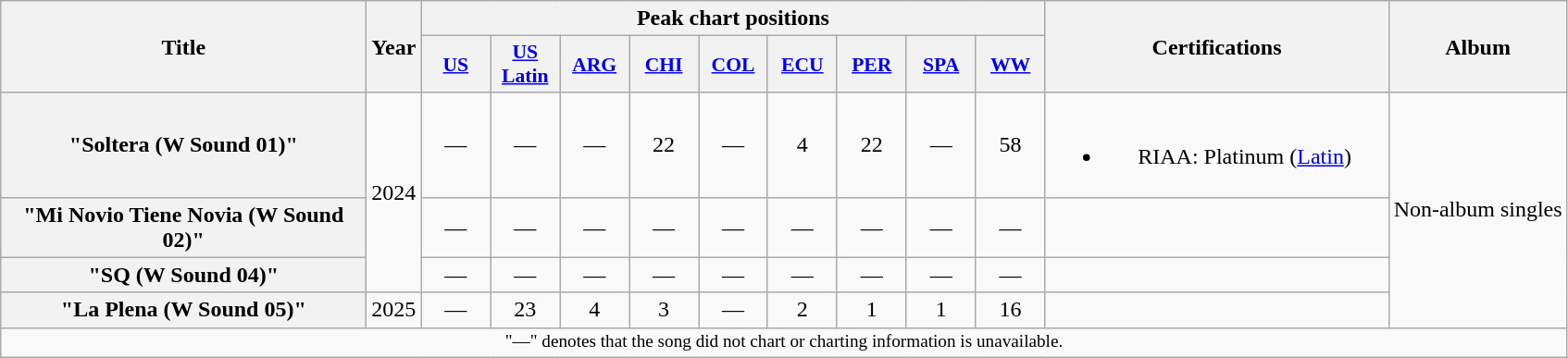<table class="wikitable plainrowheaders" style="text-align:center;">
<tr>
<th scope="col" rowspan="2" style="width:16em;">Title</th>
<th scope="col" rowspan="2">Year</th>
<th scope="col" colspan="9">Peak chart positions</th>
<th scope="col" rowspan="2" style="width:15em;">Certifications</th>
<th scope="col" rowspan="2">Album</th>
</tr>
<tr>
<th scope="col" style="width:3em;font-size:90%;"><a href='#'>US</a></th>
<th scope="col" style="width:3em;font-size:90%;"><a href='#'>US Latin</a></th>
<th scope="col" style="width:3em;font-size:90%;"><a href='#'>ARG</a></th>
<th scope="col" style="width:3em;font-size:90%;"><a href='#'>CHI</a></th>
<th scope="col" style="width:3em;font-size:90%;"><a href='#'>COL</a></th>
<th scope="col" style="width:3em;font-size:90%;"><a href='#'>ECU</a></th>
<th scope="col" style="width:3em;font-size:90%;"><a href='#'>PER</a></th>
<th scope="col" style="width:3em;font-size:90%;"><a href='#'>SPA</a></th>
<th scope="col" style="width:3em;font-size:90%;"><a href='#'>WW</a></th>
</tr>
<tr>
<th scope="row">"Soltera (W Sound 01)" <br></th>
<td rowspan="3">2024</td>
<td>—</td>
<td>—</td>
<td>—</td>
<td>22</td>
<td>—</td>
<td>4</td>
<td>22</td>
<td>—</td>
<td>58</td>
<td><br><ul><li>RIAA: Platinum <span>(<a href='#'>Latin</a>)</span></li></ul></td>
<td rowspan="4">Non-album singles</td>
</tr>
<tr>
<th scope="row">"Mi Novio Tiene Novia (W Sound 02)" <br> </th>
<td>—</td>
<td>—</td>
<td>—</td>
<td>—</td>
<td>—</td>
<td>—</td>
<td>—</td>
<td>—</td>
<td>—</td>
<td —></td>
</tr>
<tr>
<th scope="row">"SQ (W Sound 04)" <br></th>
<td>—</td>
<td>—</td>
<td>—</td>
<td>—</td>
<td>—</td>
<td>—</td>
<td>—</td>
<td>—</td>
<td>—</td>
<td —></td>
</tr>
<tr>
<th scope="row">"La Plena (W Sound 05)"<br></th>
<td>2025</td>
<td>—</td>
<td>23</td>
<td>4</td>
<td>3</td>
<td>—</td>
<td>2</td>
<td>1</td>
<td>1</td>
<td>16</td>
<td —></td>
</tr>
<tr>
<td colspan="13" style="font-size:80%;">"—" denotes that the song did not chart or charting information is unavailable.</td>
</tr>
</table>
